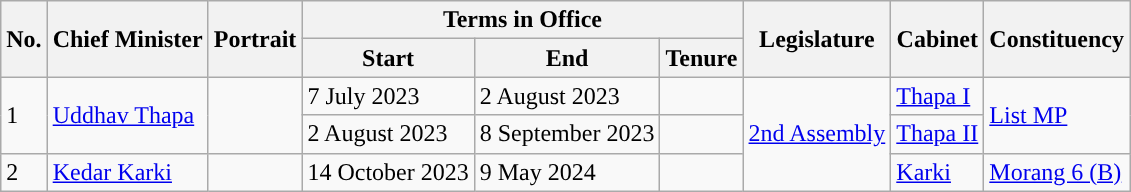<table class="wikitable">
<tr>
<th rowspan="2" style="background-color:">No.</th>
<th rowspan="2" style="background-color:">Chief Minister</th>
<th rowspan="2" style="background-color:">Portrait</th>
<th colspan="3" style="background-color:">Terms in Office</th>
<th rowspan="2" style="background-color:">Legislature</th>
<th rowspan="2" style="background-color:">Cabinet</th>
<th rowspan="2" style="background-color:">Constituency</th>
</tr>
<tr>
<th style="background-color:">Start</th>
<th style="background-color:">End</th>
<th style="background-color:">Tenure</th>
</tr>
<tr>
<td rowspan="2">1</td>
<td rowspan="2"><a href='#'>Uddhav Thapa</a></td>
<td rowspan="2"></td>
<td>7 July 2023</td>
<td>2 August 2023</td>
<td></td>
<td rowspan="3"><a href='#'>2nd Assembly</a></td>
<td><a href='#'>Thapa I</a></td>
<td rowspan="2"><a href='#'>List MP</a></td>
</tr>
<tr>
<td>2 August 2023</td>
<td>8 September 2023</td>
<td></td>
<td><a href='#'>Thapa II</a></td>
</tr>
<tr>
<td>2</td>
<td><a href='#'>Kedar Karki</a></td>
<td></td>
<td>14 October 2023</td>
<td>9 May 2024</td>
<td></td>
<td><a href='#'>Karki</a></td>
<td><a href='#'>Morang 6 (B)</a></td>
</tr>
</table>
